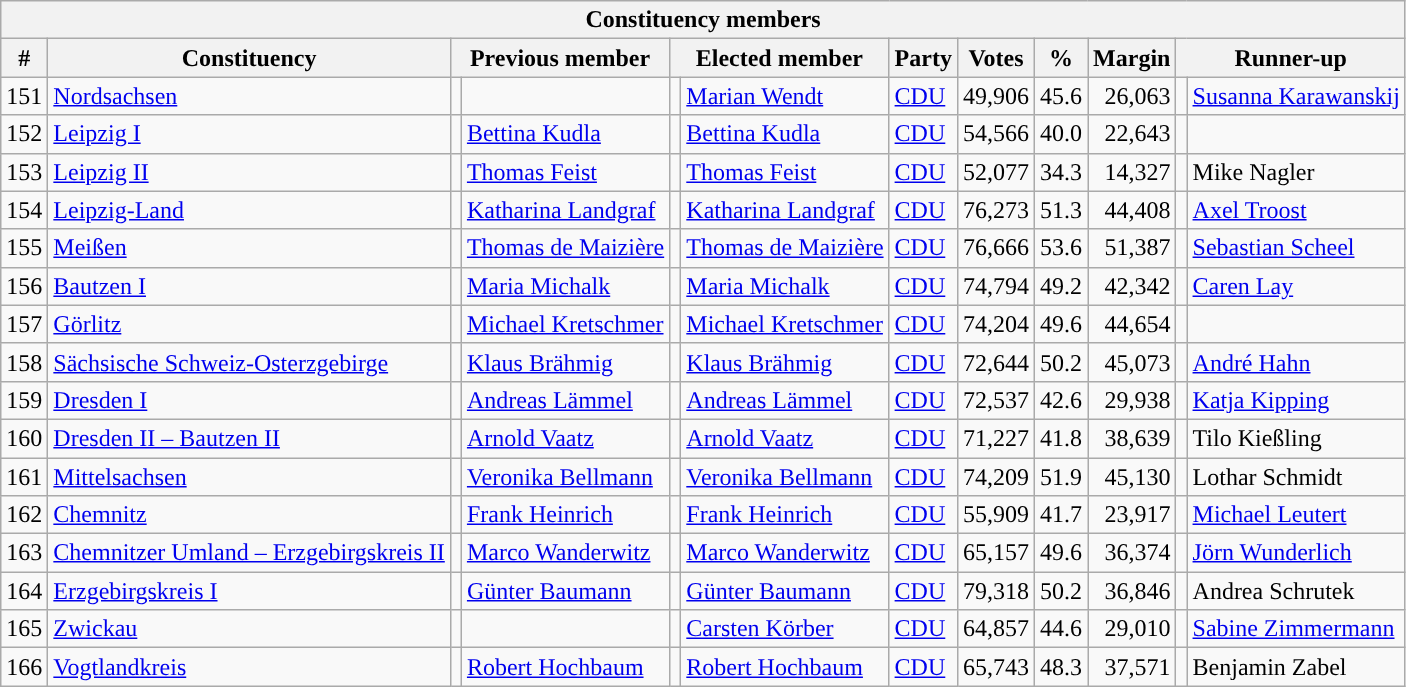<table class="wikitable sortable" style="text-align:right">
<tr>
<th colspan="12">Constituency members</th>
</tr>
<tr>
<th>#</th>
<th>Constituency</th>
<th colspan="2">Previous member</th>
<th colspan="2">Elected member</th>
<th>Party</th>
<th>Votes</th>
<th>%</th>
<th>Margin</th>
<th colspan="2">Runner-up</th>
</tr>
<tr>
<td>151</td>
<td align=left><a href='#'>Nordsachsen</a></td>
<td bgcolor=></td>
<td align=left></td>
<td></td>
<td align=left><a href='#'>Marian Wendt</a></td>
<td align=left><a href='#'>CDU</a></td>
<td>49,906</td>
<td>45.6</td>
<td>26,063</td>
<td bgcolor=></td>
<td align=left><a href='#'>Susanna Karawanskij</a></td>
</tr>
<tr>
<td>152</td>
<td align=left><a href='#'>Leipzig I</a></td>
<td bgcolor=></td>
<td align=left><a href='#'>Bettina Kudla</a></td>
<td bgcolor=></td>
<td align=left><a href='#'>Bettina Kudla</a></td>
<td align=left><a href='#'>CDU</a></td>
<td>54,566</td>
<td>40.0</td>
<td>22,643</td>
<td bgcolor=></td>
<td align=left></td>
</tr>
<tr>
<td>153</td>
<td align=left><a href='#'>Leipzig II</a></td>
<td bgcolor=></td>
<td align=left><a href='#'>Thomas Feist</a></td>
<td bgcolor=></td>
<td align=left><a href='#'>Thomas Feist</a></td>
<td align=left><a href='#'>CDU</a></td>
<td>52,077</td>
<td>34.3</td>
<td>14,327</td>
<td bgcolor=></td>
<td align=left>Mike Nagler</td>
</tr>
<tr>
<td>154</td>
<td align=left><a href='#'>Leipzig-Land</a></td>
<td bgcolor=></td>
<td align=left><a href='#'>Katharina Landgraf</a></td>
<td bgcolor=></td>
<td align=left><a href='#'>Katharina Landgraf</a></td>
<td align=left><a href='#'>CDU</a></td>
<td>76,273</td>
<td>51.3</td>
<td>44,408</td>
<td bgcolor=></td>
<td align=left><a href='#'>Axel Troost</a></td>
</tr>
<tr>
<td>155</td>
<td align=left><a href='#'>Meißen</a></td>
<td bgcolor=></td>
<td align=left><a href='#'>Thomas de Maizière</a></td>
<td bgcolor=></td>
<td align=left><a href='#'>Thomas de Maizière</a></td>
<td align=left><a href='#'>CDU</a></td>
<td>76,666</td>
<td>53.6</td>
<td>51,387</td>
<td bgcolor=></td>
<td align=left><a href='#'>Sebastian Scheel</a></td>
</tr>
<tr>
<td>156</td>
<td align=left><a href='#'>Bautzen I</a></td>
<td bgcolor=></td>
<td align=left><a href='#'>Maria Michalk</a></td>
<td bgcolor=></td>
<td align=left><a href='#'>Maria Michalk</a></td>
<td align=left><a href='#'>CDU</a></td>
<td>74,794</td>
<td>49.2</td>
<td>42,342</td>
<td bgcolor=></td>
<td align=left><a href='#'>Caren Lay</a></td>
</tr>
<tr>
<td>157</td>
<td align=left><a href='#'>Görlitz</a></td>
<td bgcolor=></td>
<td align=left><a href='#'>Michael Kretschmer</a></td>
<td bgcolor=></td>
<td align=left><a href='#'>Michael Kretschmer</a></td>
<td align=left><a href='#'>CDU</a></td>
<td>74,204</td>
<td>49.6</td>
<td>44,654</td>
<td bgcolor=></td>
<td align=left></td>
</tr>
<tr>
<td>158</td>
<td align=left><a href='#'>Sächsische Schweiz-Osterzgebirge</a></td>
<td bgcolor=></td>
<td align=left><a href='#'>Klaus Brähmig</a></td>
<td bgcolor=></td>
<td align=left><a href='#'>Klaus Brähmig</a></td>
<td align=left><a href='#'>CDU</a></td>
<td>72,644</td>
<td>50.2</td>
<td>45,073</td>
<td bgcolor=></td>
<td align=left><a href='#'>André Hahn</a></td>
</tr>
<tr>
<td>159</td>
<td align=left><a href='#'>Dresden I</a></td>
<td bgcolor=></td>
<td align=left><a href='#'>Andreas Lämmel</a></td>
<td bgcolor=></td>
<td align=left><a href='#'>Andreas Lämmel</a></td>
<td align=left><a href='#'>CDU</a></td>
<td>72,537</td>
<td>42.6</td>
<td>29,938</td>
<td bgcolor=></td>
<td align=left><a href='#'>Katja Kipping</a></td>
</tr>
<tr>
<td>160</td>
<td align=left><a href='#'>Dresden II – Bautzen II</a></td>
<td bgcolor=></td>
<td align=left><a href='#'>Arnold Vaatz</a></td>
<td bgcolor=></td>
<td align=left><a href='#'>Arnold Vaatz</a></td>
<td align=left><a href='#'>CDU</a></td>
<td>71,227</td>
<td>41.8</td>
<td>38,639</td>
<td bgcolor=></td>
<td align=left>Tilo Kießling</td>
</tr>
<tr>
<td>161</td>
<td align=left><a href='#'>Mittelsachsen</a></td>
<td bgcolor=></td>
<td align=left><a href='#'>Veronika Bellmann</a></td>
<td bgcolor=></td>
<td align=left><a href='#'>Veronika Bellmann</a></td>
<td align=left><a href='#'>CDU</a></td>
<td>74,209</td>
<td>51.9</td>
<td>45,130</td>
<td bgcolor=></td>
<td align=left>Lothar Schmidt</td>
</tr>
<tr>
<td>162</td>
<td align=left><a href='#'>Chemnitz</a></td>
<td bgcolor=></td>
<td align=left><a href='#'>Frank Heinrich</a></td>
<td bgcolor=></td>
<td align=left><a href='#'>Frank Heinrich</a></td>
<td align=left><a href='#'>CDU</a></td>
<td>55,909</td>
<td>41.7</td>
<td>23,917</td>
<td bgcolor=></td>
<td align=left><a href='#'>Michael Leutert</a></td>
</tr>
<tr>
<td>163</td>
<td align=left><a href='#'>Chemnitzer Umland – Erzgebirgskreis II</a></td>
<td bgcolor=></td>
<td align=left><a href='#'>Marco Wanderwitz</a></td>
<td bgcolor=></td>
<td align=left><a href='#'>Marco Wanderwitz</a></td>
<td align=left><a href='#'>CDU</a></td>
<td>65,157</td>
<td>49.6</td>
<td>36,374</td>
<td bgcolor=></td>
<td align=left><a href='#'>Jörn Wunderlich</a></td>
</tr>
<tr>
<td>164</td>
<td align=left><a href='#'>Erzgebirgskreis I</a></td>
<td bgcolor=></td>
<td align=left><a href='#'>Günter Baumann</a></td>
<td bgcolor=></td>
<td align=left><a href='#'>Günter Baumann</a></td>
<td align=left><a href='#'>CDU</a></td>
<td>79,318</td>
<td>50.2</td>
<td>36,846</td>
<td bgcolor=></td>
<td align=left>Andrea Schrutek</td>
</tr>
<tr>
<td>165</td>
<td align=left><a href='#'>Zwickau</a></td>
<td bgcolor=></td>
<td align=left></td>
<td></td>
<td align=left><a href='#'>Carsten Körber</a></td>
<td align=left><a href='#'>CDU</a></td>
<td>64,857</td>
<td>44.6</td>
<td>29,010</td>
<td bgcolor=></td>
<td align=left><a href='#'>Sabine Zimmermann</a></td>
</tr>
<tr>
<td>166</td>
<td align=left><a href='#'>Vogtlandkreis</a></td>
<td bgcolor=></td>
<td align=left><a href='#'>Robert Hochbaum</a></td>
<td></td>
<td align=left><a href='#'>Robert Hochbaum</a></td>
<td align="left"><a href='#'>CDU</a></td>
<td>65,743</td>
<td>48.3</td>
<td>37,571</td>
<td bgcolor=></td>
<td align=left>Benjamin Zabel</td>
</tr>
</table>
